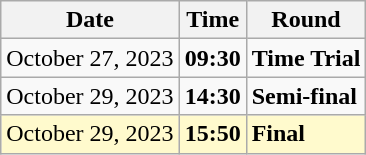<table class="wikitable">
<tr>
<th>Date</th>
<th>Time</th>
<th>Round</th>
</tr>
<tr>
<td>October 27, 2023</td>
<td><strong>09:30</strong></td>
<td><strong>Time Trial</strong></td>
</tr>
<tr>
<td>October 29, 2023</td>
<td><strong>14:30</strong></td>
<td><strong>Semi-final</strong></td>
</tr>
<tr style=background:lemonchiffon>
<td>October 29, 2023</td>
<td><strong>15:50</strong></td>
<td><strong>Final</strong></td>
</tr>
</table>
